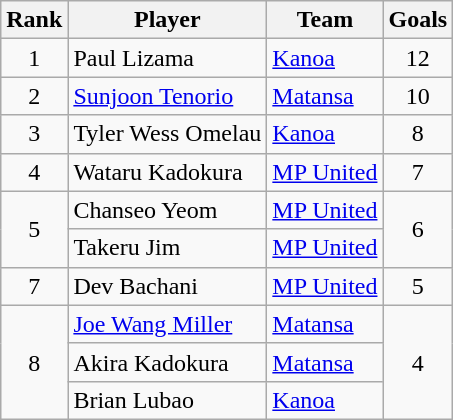<table class="wikitable">
<tr>
<th>Rank</th>
<th>Player</th>
<th>Team</th>
<th>Goals</th>
</tr>
<tr>
<td rowspan="1" style="text-align:center;">1</td>
<td> Paul Lizama</td>
<td><a href='#'>Kanoa</a></td>
<td rowspan="1" style="text-align:center;">12</td>
</tr>
<tr>
<td rowspan="1" style="text-align:center;">2</td>
<td> <a href='#'>Sunjoon Tenorio</a></td>
<td><a href='#'>Matansa</a></td>
<td rowspan="1" style="text-align:center;">10</td>
</tr>
<tr>
<td rowspan="1" style="text-align:center;">3</td>
<td> Tyler Wess Omelau</td>
<td><a href='#'>Kanoa</a></td>
<td rowspan="1" style="text-align:center;">8</td>
</tr>
<tr>
<td rowspan="1" style="text-align:center;">4</td>
<td> Wataru Kadokura</td>
<td><a href='#'>MP United</a></td>
<td rowspan="1" style="text-align:center;">7</td>
</tr>
<tr>
<td rowspan="2" style="text-align:center;">5</td>
<td> Chanseo Yeom</td>
<td><a href='#'>MP United</a></td>
<td rowspan="2" style="text-align:center;">6</td>
</tr>
<tr>
<td> Takeru Jim</td>
<td><a href='#'>MP United</a></td>
</tr>
<tr>
<td rowspan="1" style="text-align:center;">7</td>
<td> Dev Bachani</td>
<td><a href='#'>MP United</a></td>
<td rowspan="1" style="text-align:center;">5</td>
</tr>
<tr>
<td rowspan="3" style="text-align:center;">8</td>
<td> <a href='#'>Joe Wang Miller</a></td>
<td><a href='#'>Matansa</a></td>
<td rowspan="3" style="text-align:center;">4</td>
</tr>
<tr>
<td> Akira Kadokura</td>
<td><a href='#'>Matansa</a></td>
</tr>
<tr>
<td> Brian Lubao</td>
<td><a href='#'>Kanoa</a></td>
</tr>
</table>
